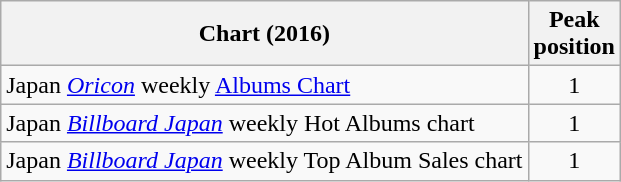<table class="wikitable sortable">
<tr>
<th>Chart (2016)</th>
<th>Peak<br>position</th>
</tr>
<tr>
<td>Japan <em><a href='#'>Oricon</a></em> weekly <a href='#'>Albums Chart</a></td>
<td align="center">1</td>
</tr>
<tr>
<td>Japan <em><a href='#'>Billboard Japan</a></em> weekly Hot Albums chart</td>
<td align="center">1</td>
</tr>
<tr>
<td>Japan <em><a href='#'>Billboard Japan</a></em> weekly Top Album Sales chart</td>
<td align="center">1</td>
</tr>
</table>
